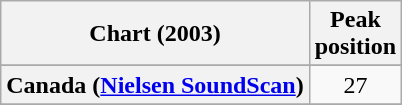<table class="wikitable sortable plainrowheaders" style="text-align:center">
<tr>
<th>Chart (2003)</th>
<th>Peak<br>position</th>
</tr>
<tr>
</tr>
<tr>
</tr>
<tr>
<th scope="row">Canada (<a href='#'>Nielsen SoundScan</a>)</th>
<td>27</td>
</tr>
<tr>
</tr>
<tr>
</tr>
<tr>
</tr>
<tr>
</tr>
<tr>
</tr>
<tr>
</tr>
<tr>
</tr>
<tr>
</tr>
<tr>
</tr>
</table>
